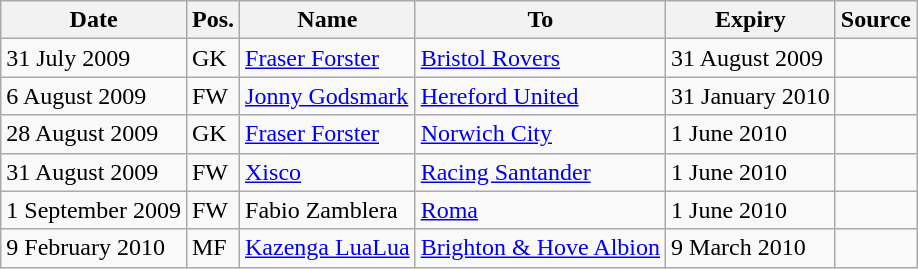<table class="wikitable">
<tr>
<th>Date</th>
<th>Pos.</th>
<th>Name</th>
<th>To</th>
<th>Expiry</th>
<th>Source</th>
</tr>
<tr>
<td>31 July 2009</td>
<td>GK</td>
<td> <a href='#'>Fraser Forster</a></td>
<td> <a href='#'>Bristol Rovers</a></td>
<td>31 August 2009</td>
<td></td>
</tr>
<tr>
<td>6 August 2009</td>
<td>FW</td>
<td> <a href='#'>Jonny Godsmark</a></td>
<td> <a href='#'>Hereford United</a></td>
<td>31 January 2010</td>
<td></td>
</tr>
<tr>
<td>28 August 2009</td>
<td>GK</td>
<td> <a href='#'>Fraser Forster</a></td>
<td> <a href='#'>Norwich City</a></td>
<td>1 June 2010</td>
<td></td>
</tr>
<tr>
<td>31 August 2009</td>
<td>FW</td>
<td> <a href='#'>Xisco</a></td>
<td> <a href='#'>Racing Santander</a></td>
<td>1 June 2010</td>
<td></td>
</tr>
<tr>
<td>1 September 2009</td>
<td>FW</td>
<td> Fabio Zamblera</td>
<td> <a href='#'>Roma</a></td>
<td>1 June 2010</td>
<td></td>
</tr>
<tr>
<td>9 February 2010</td>
<td>MF</td>
<td> <a href='#'>Kazenga LuaLua</a></td>
<td> <a href='#'>Brighton & Hove Albion</a></td>
<td>9 March 2010</td>
<td></td>
</tr>
</table>
